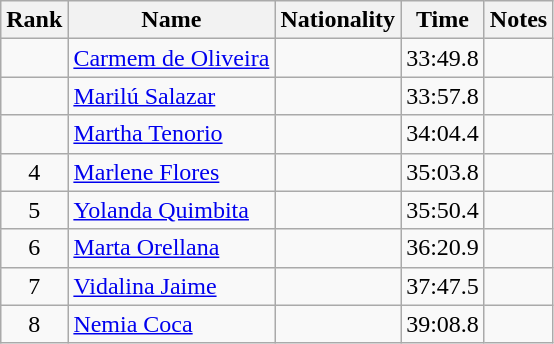<table class="wikitable sortable" style="text-align:center">
<tr>
<th>Rank</th>
<th>Name</th>
<th>Nationality</th>
<th>Time</th>
<th>Notes</th>
</tr>
<tr>
<td></td>
<td align=left><a href='#'>Carmem de Oliveira</a></td>
<td align=left></td>
<td>33:49.8</td>
<td></td>
</tr>
<tr>
<td></td>
<td align=left><a href='#'>Marilú Salazar</a></td>
<td align=left></td>
<td>33:57.8</td>
<td></td>
</tr>
<tr>
<td></td>
<td align=left><a href='#'>Martha Tenorio</a></td>
<td align=left></td>
<td>34:04.4</td>
<td></td>
</tr>
<tr>
<td>4</td>
<td align=left><a href='#'>Marlene Flores</a></td>
<td align=left></td>
<td>35:03.8</td>
<td></td>
</tr>
<tr>
<td>5</td>
<td align=left><a href='#'>Yolanda Quimbita</a></td>
<td align=left></td>
<td>35:50.4</td>
<td></td>
</tr>
<tr>
<td>6</td>
<td align=left><a href='#'>Marta Orellana</a></td>
<td align=left></td>
<td>36:20.9</td>
<td></td>
</tr>
<tr>
<td>7</td>
<td align=left><a href='#'>Vidalina Jaime</a></td>
<td align=left></td>
<td>37:47.5</td>
<td></td>
</tr>
<tr>
<td>8</td>
<td align=left><a href='#'>Nemia Coca</a></td>
<td align=left></td>
<td>39:08.8</td>
<td></td>
</tr>
</table>
